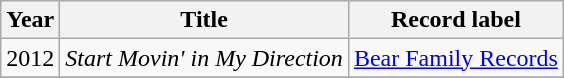<table class="wikitable sortable">
<tr>
<th>Year</th>
<th>Title</th>
<th>Record label</th>
</tr>
<tr>
<td>2012</td>
<td><em>Start Movin' in My Direction</em></td>
<td align="center"><a href='#'>Bear Family Records</a></td>
</tr>
<tr>
</tr>
</table>
